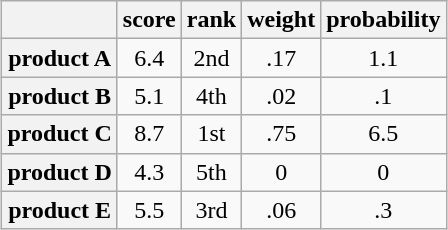<table class="wikitable" style="margin:0.5em auto; text-align:center;">
<tr>
<th></th>
<th>score</th>
<th>rank</th>
<th>weight</th>
<th>probability</th>
</tr>
<tr>
<th>product A</th>
<td>6.4</td>
<td>2nd</td>
<td>.17</td>
<td>1.1</td>
</tr>
<tr>
<th>product B</th>
<td>5.1</td>
<td>4th</td>
<td>.02</td>
<td>.1</td>
</tr>
<tr>
<th>product C</th>
<td>8.7</td>
<td>1st</td>
<td>.75</td>
<td>6.5</td>
</tr>
<tr>
<th>product D</th>
<td>4.3</td>
<td>5th</td>
<td>0</td>
<td>0</td>
</tr>
<tr>
<th>product E</th>
<td>5.5</td>
<td>3rd</td>
<td>.06</td>
<td>.3</td>
</tr>
</table>
